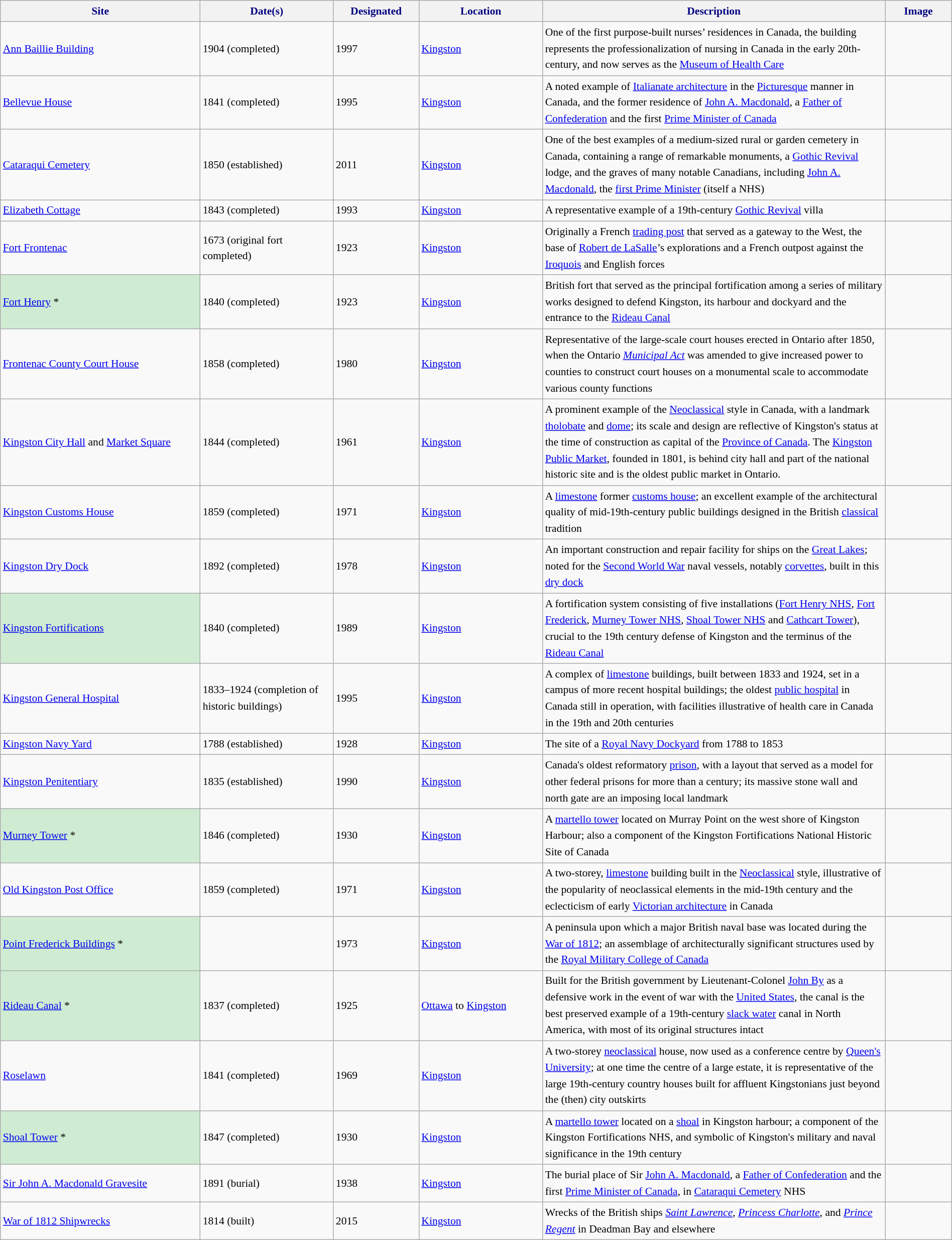<table class="wikitable sortable" style="font-size:90%;width:100%;border:0px;text-align:left;line-height:150%;">
<tr>
<th style="background-color:#f2f2f2; color: #000080" width="21%">Site</th>
<th style="background-color:#f2f2f2; color: #000080" width="14%">Date(s)</th>
<th style="background-color:#f2f2f2; color: #000080" width="9%">Designated</th>
<th style="background-color:#f2f2f2; color: #000080" width="13%">Location</th>
<th style="background-color:#f2f2f2; color: #000080" width="36%" class="unsortable">Description</th>
<th style="background-color:#f2f2f2; color: #000080" width="7%" class="unsortable">Image</th>
</tr>
<tr>
<td><a href='#'>Ann Baillie Building</a></td>
<td>1904 (completed)</td>
<td>1997</td>
<td><a href='#'>Kingston</a><br> </td>
<td>One of the first purpose-built nurses’ residences in Canada, the building represents the professionalization of nursing in Canada in the early 20th-century, and now serves as the <a href='#'>Museum of Health Care</a></td>
<td></td>
</tr>
<tr>
<td><a href='#'>Bellevue House</a></td>
<td>1841 (completed)</td>
<td>1995</td>
<td><a href='#'>Kingston</a><br></td>
<td>A noted example of <a href='#'>Italianate architecture</a> in the <a href='#'>Picturesque</a> manner in Canada, and the former residence of <a href='#'>John A. Macdonald</a>, a <a href='#'>Father of Confederation</a> and the first <a href='#'>Prime Minister of Canada</a></td>
<td></td>
</tr>
<tr>
<td><a href='#'>Cataraqui Cemetery</a></td>
<td>1850 (established)</td>
<td>2011</td>
<td><a href='#'>Kingston</a><br></td>
<td>One of the best examples of a medium-sized rural or garden cemetery in Canada, containing a range of remarkable monuments, a <a href='#'>Gothic Revival</a> lodge, and the graves of many notable Canadians, including <a href='#'>John A. Macdonald</a>, the <a href='#'>first Prime Minister</a> (itself a NHS)</td>
<td></td>
</tr>
<tr>
<td><a href='#'>Elizabeth Cottage</a></td>
<td>1843 (completed)</td>
<td>1993</td>
<td><a href='#'>Kingston</a><br></td>
<td>A representative example of a 19th-century <a href='#'>Gothic Revival</a> villa</td>
<td></td>
</tr>
<tr>
<td><a href='#'>Fort Frontenac</a></td>
<td>1673 (original fort completed)</td>
<td>1923</td>
<td><a href='#'>Kingston</a><br></td>
<td>Originally a French <a href='#'>trading post</a> that served as a gateway to the West, the base of <a href='#'>Robert de LaSalle</a>’s explorations and a French outpost against the <a href='#'>Iroquois</a> and English forces</td>
<td></td>
</tr>
<tr>
<td bgcolor=#cfecd2 scope=row><a href='#'>Fort Henry</a> * </td>
<td>1840 (completed)</td>
<td>1923</td>
<td><a href='#'>Kingston</a><br></td>
<td>British fort that served as the principal fortification among a series of military works designed to defend Kingston, its harbour and dockyard and the entrance to the <a href='#'>Rideau Canal</a></td>
<td></td>
</tr>
<tr>
<td><a href='#'>Frontenac County Court House</a></td>
<td>1858 (completed)</td>
<td>1980</td>
<td><a href='#'>Kingston</a><br></td>
<td>Representative of the large-scale court houses erected in Ontario after 1850, when the Ontario <em><a href='#'>Municipal Act</a></em> was amended to give increased power to counties to construct court houses on a monumental scale to accommodate various county functions</td>
<td></td>
</tr>
<tr>
<td><a href='#'>Kingston City Hall</a> and <a href='#'>Market Square</a></td>
<td>1844 (completed)</td>
<td>1961</td>
<td><a href='#'>Kingston</a><br></td>
<td>A prominent example of the <a href='#'>Neoclassical</a> style in Canada, with a landmark <a href='#'>tholobate</a> and <a href='#'>dome</a>; its scale and design are reflective of Kingston's status at the time of construction as capital of the <a href='#'>Province of Canada</a>. The <a href='#'>Kingston Public Market</a>, founded in 1801, is behind city hall and part of the national historic site and is the oldest public market in Ontario.</td>
<td></td>
</tr>
<tr>
<td><a href='#'>Kingston Customs House</a></td>
<td>1859 (completed)</td>
<td>1971</td>
<td><a href='#'>Kingston</a><br></td>
<td>A <a href='#'>limestone</a> former <a href='#'>customs house</a>; an excellent example of the architectural quality of mid-19th-century public buildings designed in the British <a href='#'>classical</a> tradition</td>
<td></td>
</tr>
<tr>
<td><a href='#'>Kingston Dry Dock</a></td>
<td>1892 (completed)</td>
<td>1978</td>
<td><a href='#'>Kingston</a><br></td>
<td>An important construction and repair facility for ships on the <a href='#'>Great Lakes</a>; noted for the <a href='#'>Second World War</a> naval vessels, notably <a href='#'>corvettes</a>, built in this <a href='#'>dry dock</a></td>
<td></td>
</tr>
<tr>
<td bgcolor=#cfecd2 scope=row><a href='#'>Kingston Fortifications</a></td>
<td>1840 (completed)</td>
<td>1989</td>
<td><a href='#'>Kingston</a><br></td>
<td>A fortification system consisting of five installations (<a href='#'>Fort Henry NHS</a>, <a href='#'>Fort Frederick</a>, <a href='#'>Murney Tower NHS</a>, <a href='#'>Shoal Tower NHS</a> and <a href='#'>Cathcart Tower</a>), crucial to the 19th century defense of Kingston and the terminus of the <a href='#'>Rideau Canal</a></td>
<td></td>
</tr>
<tr>
<td><a href='#'>Kingston General Hospital</a></td>
<td>1833–1924 (completion of historic buildings)</td>
<td>1995</td>
<td><a href='#'>Kingston</a><br></td>
<td>A complex of <a href='#'>limestone</a> buildings, built between 1833 and 1924, set in a campus of more recent hospital buildings; the oldest <a href='#'>public hospital</a> in Canada still in operation, with facilities illustrative of health care in Canada in the 19th and 20th centuries</td>
<td></td>
</tr>
<tr>
<td><a href='#'>Kingston Navy Yard</a></td>
<td>1788 (established)</td>
<td>1928</td>
<td><a href='#'>Kingston</a><br></td>
<td>The site of a <a href='#'>Royal Navy Dockyard</a> from 1788 to 1853</td>
<td></td>
</tr>
<tr>
<td><a href='#'>Kingston Penitentiary</a></td>
<td>1835 (established)</td>
<td>1990</td>
<td><a href='#'>Kingston</a><br></td>
<td>Canada's oldest reformatory <a href='#'>prison</a>, with a layout that served as a model for other federal prisons for more than a century; its massive stone wall and north gate are an imposing local landmark</td>
<td></td>
</tr>
<tr>
<td bgcolor=#cfecd2 scope=row><a href='#'>Murney Tower</a> * </td>
<td>1846 (completed)</td>
<td>1930</td>
<td><a href='#'>Kingston</a><br></td>
<td>A <a href='#'>martello tower</a> located on Murray Point on the west shore of Kingston Harbour; also a component of the Kingston Fortifications National Historic Site of Canada</td>
<td></td>
</tr>
<tr>
<td><a href='#'>Old Kingston Post Office</a></td>
<td>1859 (completed)</td>
<td>1971</td>
<td><a href='#'>Kingston</a><br></td>
<td>A two-storey, <a href='#'>limestone</a> building built in the <a href='#'>Neoclassical</a> style, illustrative of the popularity of neoclassical elements in the mid-19th century and the eclecticism of early <a href='#'>Victorian architecture</a> in Canada</td>
<td></td>
</tr>
<tr>
<td bgcolor=#cfecd2 scope=row><a href='#'>Point Frederick Buildings</a> * </td>
<td></td>
<td>1973</td>
<td><a href='#'>Kingston</a><br></td>
<td>A peninsula upon which a major British naval base was located during the <a href='#'>War of 1812</a>; an assemblage of architecturally significant structures used by the <a href='#'>Royal Military College of Canada</a></td>
<td></td>
</tr>
<tr>
<td bgcolor=#cfecd2 scope=row><a href='#'>Rideau Canal</a> * </td>
<td>1837 (completed)</td>
<td>1925</td>
<td><a href='#'>Ottawa</a> to <a href='#'>Kingston</a><br></td>
<td>Built for the British government by Lieutenant-Colonel <a href='#'>John By</a> as a defensive work in the event of war with the <a href='#'>United States</a>, the canal is the best preserved example of a 19th-century <a href='#'>slack water</a> canal in North America, with most of its original structures intact</td>
<td></td>
</tr>
<tr>
<td><a href='#'>Roselawn</a></td>
<td>1841 (completed)</td>
<td>1969</td>
<td><a href='#'>Kingston</a><br></td>
<td>A two-storey <a href='#'>neoclassical</a> house, now used as a conference centre by <a href='#'>Queen's University</a>; at one time the centre of a large estate, it is representative of the large 19th-century country houses built for affluent Kingstonians just beyond the (then) city outskirts</td>
<td></td>
</tr>
<tr>
<td bgcolor=#cfecd2 scope=row><a href='#'>Shoal Tower</a> * </td>
<td>1847 (completed)</td>
<td>1930</td>
<td><a href='#'>Kingston</a><br></td>
<td>A <a href='#'>martello tower</a> located on a <a href='#'>shoal</a> in Kingston harbour; a component of the Kingston Fortifications NHS, and symbolic of Kingston's military and naval significance in the 19th century</td>
<td></td>
</tr>
<tr>
<td><a href='#'>Sir John A. Macdonald Gravesite</a></td>
<td>1891 (burial)</td>
<td>1938</td>
<td><a href='#'>Kingston</a><br></td>
<td>The burial place of Sir <a href='#'>John A. Macdonald</a>, a <a href='#'>Father of Confederation</a> and the first <a href='#'>Prime Minister of Canada</a>, in <a href='#'>Cataraqui Cemetery</a> NHS</td>
<td></td>
</tr>
<tr>
<td><a href='#'>War of 1812 Shipwrecks</a></td>
<td>1814 (built)</td>
<td>2015</td>
<td><a href='#'>Kingston</a><br></td>
<td>Wrecks of the British ships <a href='#'><em>Saint Lawrence</em></a>, <a href='#'><em>Princess Charlotte</em></a>, and <a href='#'><em>Prince Regent</em></a> in Deadman Bay and elsewhere</td>
<td></td>
</tr>
<tr>
</tr>
</table>
